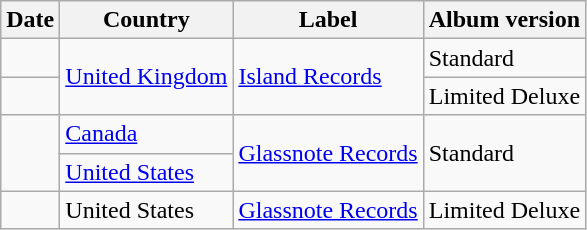<table class="wikitable">
<tr>
<th>Date</th>
<th>Country</th>
<th>Label</th>
<th>Album version</th>
</tr>
<tr>
<td></td>
<td rowspan = "2"><a href='#'>United Kingdom</a></td>
<td rowspan = "2"><a href='#'>Island Records</a></td>
<td>Standard</td>
</tr>
<tr>
<td></td>
<td>Limited Deluxe</td>
</tr>
<tr>
<td rowspan="2"></td>
<td><a href='#'>Canada</a></td>
<td rowspan="2"><a href='#'>Glassnote Records</a></td>
<td rowspan="2">Standard</td>
</tr>
<tr>
<td><a href='#'>United States</a></td>
</tr>
<tr>
<td></td>
<td>United States</td>
<td><a href='#'>Glassnote Records</a></td>
<td>Limited Deluxe</td>
</tr>
</table>
